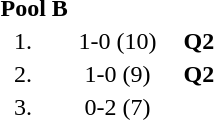<table style="text-align:center">
<tr>
<td colspan=4 align=left><strong>Pool B</strong></td>
</tr>
<tr>
<td width=30>1.</td>
<td align=left></td>
<td width=80>1-0 (10)</td>
<td><strong>Q2</strong></td>
</tr>
<tr>
<td>2.</td>
<td align=left></td>
<td>1-0 (9)</td>
<td><strong>Q2</strong></td>
</tr>
<tr>
<td>3.</td>
<td align=left></td>
<td>0-2 (7)</td>
<td></td>
</tr>
</table>
